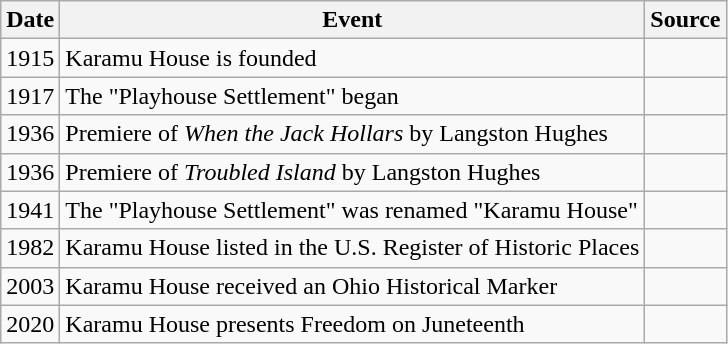<table class="wikitable">
<tr>
<th>Date</th>
<th>Event</th>
<th>Source</th>
</tr>
<tr>
<td>1915</td>
<td>Karamu House is founded</td>
<td></td>
</tr>
<tr>
<td>1917</td>
<td>The "Playhouse Settlement" began</td>
<td></td>
</tr>
<tr>
<td>1936</td>
<td>Premiere of <em>When the Jack Hollars</em> by Langston Hughes</td>
<td></td>
</tr>
<tr>
<td>1936</td>
<td>Premiere of <em>Troubled Island</em> by Langston Hughes</td>
<td></td>
</tr>
<tr>
<td>1941</td>
<td>The "Playhouse Settlement" was renamed "Karamu House"</td>
<td></td>
</tr>
<tr>
<td>1982</td>
<td>Karamu House listed in the U.S. Register of Historic Places</td>
<td></td>
</tr>
<tr>
<td>2003</td>
<td>Karamu House received an Ohio Historical Marker</td>
<td></td>
</tr>
<tr>
<td>2020</td>
<td>Karamu House presents Freedom on Juneteenth</td>
<td></td>
</tr>
</table>
